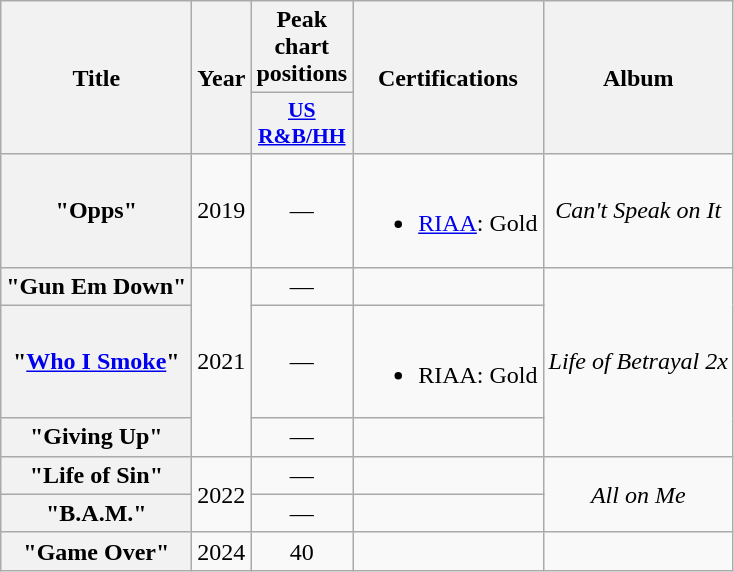<table class="wikitable plainrowheaders" style="text-align:center">
<tr>
<th scope="col" rowspan="2">Title</th>
<th scope="col" rowspan="2">Year</th>
<th scope="col" rowspan="1">Peak chart positions</th>
<th scope="col" rowspan="2">Certifications</th>
<th scope="col" rowspan="2">Album</th>
</tr>
<tr>
<th scope="col" style="width:3em;font-size:90%"><a href='#'>US<br>R&B/HH</a><br></th>
</tr>
<tr>
<th scope="row">"Opps"<br></th>
<td>2019</td>
<td>—</td>
<td><br><ul><li><a href='#'>RIAA</a>: Gold</li></ul></td>
<td><em>Can't Speak on It</em></td>
</tr>
<tr>
<th scope="row">"Gun Em Down"</th>
<td rowspan="3">2021</td>
<td>—</td>
<td></td>
<td rowspan="3"><em>Life of Betrayal 2x</em></td>
</tr>
<tr>
<th scope="row">"<a href='#'>Who I Smoke</a>"<br></th>
<td>—</td>
<td><br><ul><li>RIAA: Gold</li></ul></td>
</tr>
<tr>
<th scope="row">"Giving Up"</th>
<td>—</td>
<td></td>
</tr>
<tr>
<th scope="row">"Life of Sin"</th>
<td rowspan="2">2022</td>
<td>—</td>
<td></td>
<td rowspan="2"><em>All on Me</em></td>
</tr>
<tr>
<th scope="row">"B.A.M." </th>
<td>—</td>
<td></td>
</tr>
<tr>
<th scope="row">"Game Over"</th>
<td>2024</td>
<td>40</td>
<td></td>
<td></td>
</tr>
</table>
